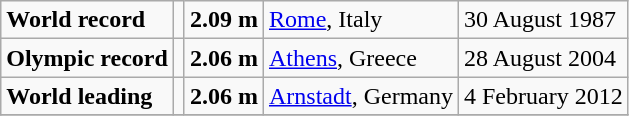<table class="wikitable">
<tr>
<td><strong>World record</strong></td>
<td></td>
<td><strong>2.09 m</strong></td>
<td><a href='#'>Rome</a>, Italy</td>
<td>30 August 1987</td>
</tr>
<tr>
<td><strong>Olympic record</strong></td>
<td></td>
<td><strong>2.06 m</strong></td>
<td><a href='#'>Athens</a>, Greece</td>
<td>28 August 2004</td>
</tr>
<tr>
<td><strong>World leading</strong></td>
<td></td>
<td><strong>2.06 m</strong></td>
<td><a href='#'>Arnstadt</a>, Germany</td>
<td>4 February 2012</td>
</tr>
<tr>
</tr>
</table>
